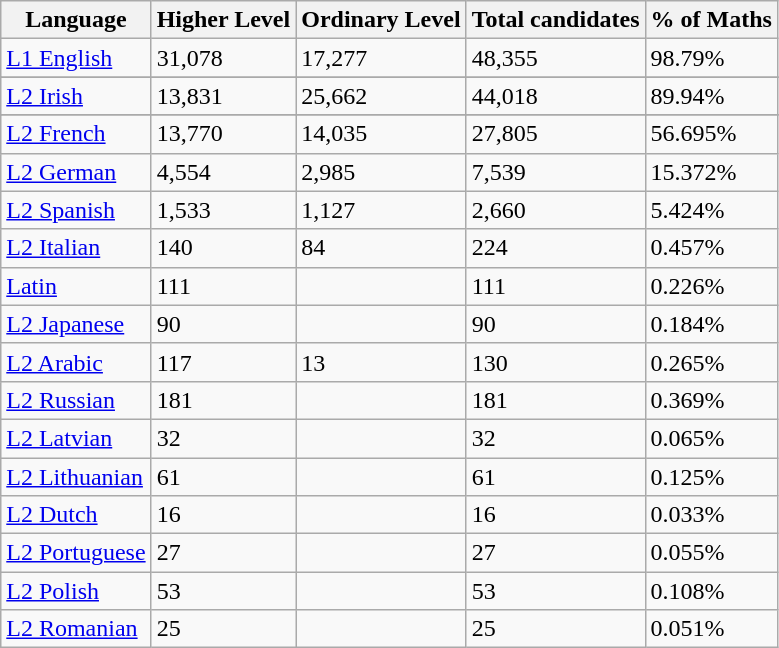<table class="wikitable sortable">
<tr>
<th>Language</th>
<th>Higher Level</th>
<th>Ordinary Level</th>
<th>Total candidates</th>
<th>% of Maths</th>
</tr>
<tr>
<td><a href='#'>L1 English</a></td>
<td>31,078</td>
<td>17,277</td>
<td>48,355</td>
<td>98.79%</td>
</tr>
<tr>
</tr>
<tr>
<td><a href='#'>L2 Irish</a></td>
<td>13,831</td>
<td>25,662</td>
<td>44,018</td>
<td>89.94%</td>
</tr>
<tr>
</tr>
<tr>
<td><a href='#'>L2 French</a></td>
<td>13,770</td>
<td>14,035</td>
<td>27,805</td>
<td>56.695%</td>
</tr>
<tr>
<td><a href='#'>L2 German</a></td>
<td>4,554</td>
<td>2,985</td>
<td>7,539</td>
<td>15.372%</td>
</tr>
<tr>
<td><a href='#'>L2 Spanish</a></td>
<td>1,533</td>
<td>1,127</td>
<td>2,660</td>
<td>5.424%</td>
</tr>
<tr>
<td><a href='#'>L2 Italian</a></td>
<td>140</td>
<td>84</td>
<td>224</td>
<td>0.457%</td>
</tr>
<tr>
<td><a href='#'>Latin</a></td>
<td>111</td>
<td></td>
<td>111</td>
<td>0.226%</td>
</tr>
<tr>
<td><a href='#'>L2 Japanese</a></td>
<td>90</td>
<td></td>
<td>90</td>
<td>0.184%</td>
</tr>
<tr>
<td><a href='#'>L2 Arabic</a></td>
<td>117</td>
<td>13</td>
<td>130</td>
<td>0.265%</td>
</tr>
<tr>
<td><a href='#'>L2 Russian</a></td>
<td>181</td>
<td></td>
<td>181</td>
<td>0.369%</td>
</tr>
<tr>
<td><a href='#'>L2 Latvian</a></td>
<td>32</td>
<td></td>
<td>32</td>
<td>0.065%</td>
</tr>
<tr>
<td><a href='#'>L2 Lithuanian</a></td>
<td>61</td>
<td></td>
<td>61</td>
<td>0.125%</td>
</tr>
<tr>
<td><a href='#'>L2 Dutch</a></td>
<td>16</td>
<td></td>
<td>16</td>
<td>0.033%</td>
</tr>
<tr>
<td><a href='#'>L2 Portuguese</a></td>
<td>27</td>
<td></td>
<td>27</td>
<td>0.055%</td>
</tr>
<tr>
<td><a href='#'>L2 Polish</a></td>
<td>53</td>
<td></td>
<td>53</td>
<td>0.108%</td>
</tr>
<tr>
<td><a href='#'>L2 Romanian</a></td>
<td>25</td>
<td></td>
<td>25</td>
<td>0.051%</td>
</tr>
</table>
